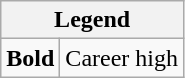<table class="wikitable mw-collapsible mw-collapsed">
<tr>
<th colspan="2">Legend</th>
</tr>
<tr>
<td><strong>Bold</strong></td>
<td>Career high</td>
</tr>
</table>
